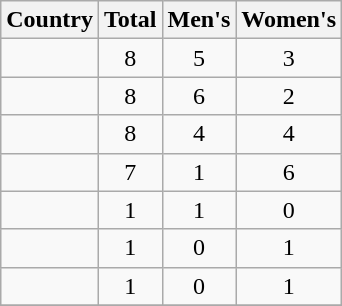<table class="wikitable sortable" style="text-align:center">
<tr>
<th>Country</th>
<th>Total</th>
<th>Men's</th>
<th>Women's</th>
</tr>
<tr>
<td align=left></td>
<td>8</td>
<td>5</td>
<td>3</td>
</tr>
<tr>
<td align=left></td>
<td>8</td>
<td>6</td>
<td>2</td>
</tr>
<tr>
<td align=left></td>
<td>8</td>
<td>4</td>
<td>4</td>
</tr>
<tr>
<td align=left></td>
<td>7</td>
<td>1</td>
<td>6</td>
</tr>
<tr>
<td align=left></td>
<td>1</td>
<td>1</td>
<td>0</td>
</tr>
<tr>
<td align=left></td>
<td>1</td>
<td>0</td>
<td>1</td>
</tr>
<tr>
<td align=left></td>
<td>1</td>
<td>0</td>
<td>1</td>
</tr>
<tr>
</tr>
</table>
